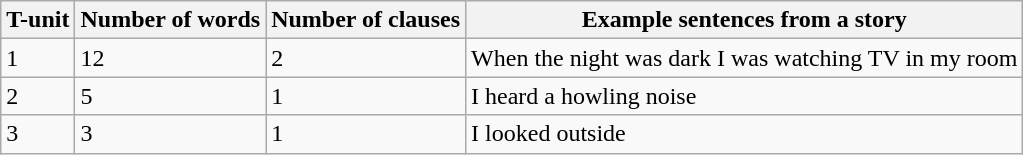<table class="wikitable">
<tr>
<th>T-unit</th>
<th>Number of words</th>
<th>Number of clauses</th>
<th>Example sentences from a story</th>
</tr>
<tr>
<td>1</td>
<td>12</td>
<td>2</td>
<td>When the night was dark I was watching TV in my room</td>
</tr>
<tr>
<td>2</td>
<td>5</td>
<td>1</td>
<td>I heard a howling noise</td>
</tr>
<tr>
<td>3</td>
<td>3</td>
<td>1</td>
<td>I looked outside</td>
</tr>
</table>
